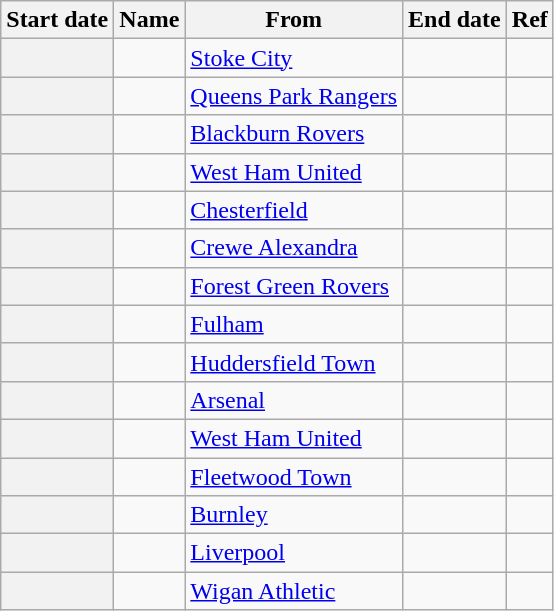<table class="wikitable sortable plainrowheaders">
<tr>
<th scope=col>Start date</th>
<th scope=col>Name</th>
<th scope=col>From</th>
<th scope=col>End date</th>
<th scope=col class=unsortable>Ref</th>
</tr>
<tr>
<th scope=row></th>
<td></td>
<td><a href='#'>Stoke City</a></td>
<td></td>
<td></td>
</tr>
<tr>
<th scope=row></th>
<td></td>
<td><a href='#'>Queens Park Rangers</a></td>
<td></td>
<td></td>
</tr>
<tr>
<th scope=row></th>
<td></td>
<td><a href='#'>Blackburn Rovers</a></td>
<td></td>
<td></td>
</tr>
<tr>
<th scope=row></th>
<td></td>
<td><a href='#'>West Ham United</a></td>
<td></td>
<td></td>
</tr>
<tr>
<th scope=row></th>
<td></td>
<td><a href='#'>Chesterfield</a></td>
<td></td>
<td></td>
</tr>
<tr>
<th scope=row></th>
<td></td>
<td><a href='#'>Crewe Alexandra</a></td>
<td></td>
<td></td>
</tr>
<tr>
<th scope=row></th>
<td></td>
<td><a href='#'>Forest Green Rovers</a></td>
<td></td>
<td></td>
</tr>
<tr>
<th scope=row></th>
<td></td>
<td><a href='#'>Fulham</a></td>
<td></td>
<td></td>
</tr>
<tr>
<th scope=row></th>
<td></td>
<td><a href='#'>Huddersfield Town</a></td>
<td></td>
<td></td>
</tr>
<tr>
<th scope=row></th>
<td></td>
<td><a href='#'>Arsenal</a></td>
<td></td>
<td></td>
</tr>
<tr>
<th scope=row></th>
<td></td>
<td><a href='#'>West Ham United</a></td>
<td></td>
<td></td>
</tr>
<tr>
<th scope=row></th>
<td></td>
<td><a href='#'>Fleetwood Town</a></td>
<td></td>
<td></td>
</tr>
<tr>
<th scope=row></th>
<td></td>
<td><a href='#'>Burnley</a></td>
<td></td>
<td></td>
</tr>
<tr>
<th scope=row></th>
<td></td>
<td><a href='#'>Liverpool</a></td>
<td></td>
<td></td>
</tr>
<tr>
<th scope=row></th>
<td></td>
<td><a href='#'>Wigan Athletic</a></td>
<td></td>
<td></td>
</tr>
</table>
